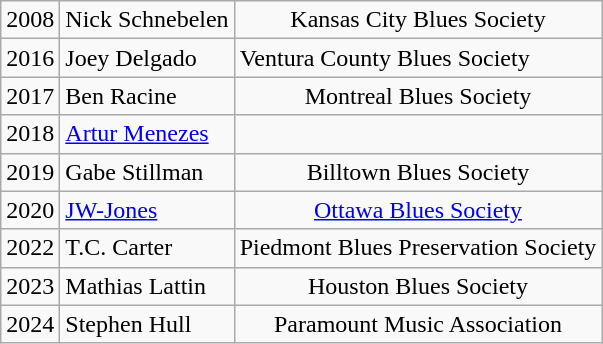<table class="wikitable sortable">
<tr>
<td>2008</td>
<td>Nick Schnebelen</td>
<td style="text-align:center;">Kansas City Blues Society</td>
</tr>
<tr>
<td>2016</td>
<td>Joey Delgado</td>
<td>Ventura County Blues Society</td>
</tr>
<tr>
<td>2017</td>
<td>Ben Racine</td>
<td style="text-align:center;">Montreal Blues Society</td>
</tr>
<tr>
<td>2018</td>
<td><a href='#'>Artur Menezes</a></td>
<td style="text-align:center;"></td>
</tr>
<tr>
<td>2019</td>
<td>Gabe Stillman</td>
<td style="text-align:center;">Billtown Blues Society</td>
</tr>
<tr>
<td>2020</td>
<td><a href='#'>JW-Jones</a></td>
<td style="text-align:center;"><a href='#'>Ottawa Blues Society</a></td>
</tr>
<tr>
<td>2022</td>
<td>T.C. Carter</td>
<td style="text-align:center;">Piedmont Blues Preservation Society</td>
</tr>
<tr>
<td>2023</td>
<td>Mathias Lattin</td>
<td style="text-align:center;">Houston Blues Society</td>
</tr>
<tr>
<td>2024</td>
<td>Stephen Hull</td>
<td style="text-align:center;">Paramount Music Association</td>
</tr>
</table>
